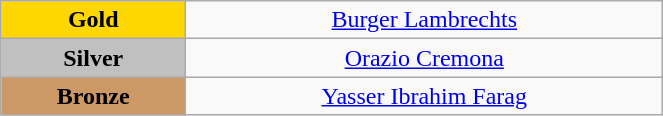<table class="wikitable" style=" text-align:center; " width="35%">
<tr>
<td bgcolor="gold"><strong>Gold</strong></td>
<td><a href='#'>Burger Lambrechts</a><br>  <small><em></em></small></td>
</tr>
<tr>
<td bgcolor="silver"><strong>Silver</strong></td>
<td><a href='#'>Orazio Cremona</a><br>  <small><em></em></small></td>
</tr>
<tr>
<td bgcolor="CC9966"><strong>Bronze</strong></td>
<td><a href='#'>Yasser Ibrahim Farag</a><br>  <small><em></em></small></td>
</tr>
</table>
